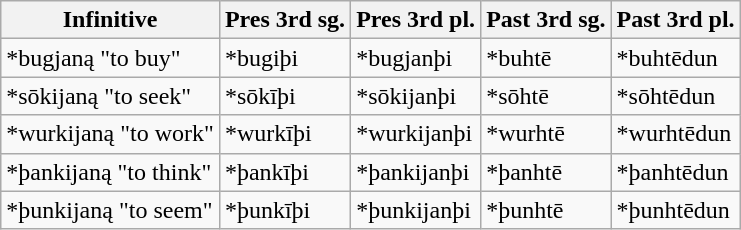<table class="wikitable">
<tr>
<th>Infinitive</th>
<th>Pres 3rd sg.</th>
<th>Pres 3rd pl.</th>
<th>Past 3rd sg.</th>
<th>Past 3rd pl.</th>
</tr>
<tr>
<td>*bugjaną "to buy"</td>
<td>*bugiþi</td>
<td>*bugjanþi</td>
<td>*buhtē</td>
<td>*buhtēdun</td>
</tr>
<tr>
<td>*sōkijaną "to seek"</td>
<td>*sōkīþi</td>
<td>*sōkijanþi</td>
<td>*sōhtē</td>
<td>*sōhtēdun</td>
</tr>
<tr>
<td>*wurkijaną "to work"</td>
<td>*wurkīþi</td>
<td>*wurkijanþi</td>
<td>*wurhtē</td>
<td>*wurhtēdun</td>
</tr>
<tr>
<td>*þankijaną "to think"</td>
<td>*þankīþi</td>
<td>*þankijanþi</td>
<td>*þanhtē</td>
<td>*þanhtēdun</td>
</tr>
<tr>
<td>*þunkijaną "to seem"</td>
<td>*þunkīþi</td>
<td>*þunkijanþi</td>
<td>*þunhtē</td>
<td>*þunhtēdun</td>
</tr>
</table>
